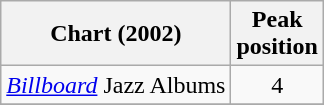<table class="wikitable">
<tr>
<th>Chart (2002)</th>
<th>Peak<br>position</th>
</tr>
<tr>
<td><em><a href='#'>Billboard</a></em> Jazz Albums</td>
<td align=center>4</td>
</tr>
<tr>
</tr>
</table>
